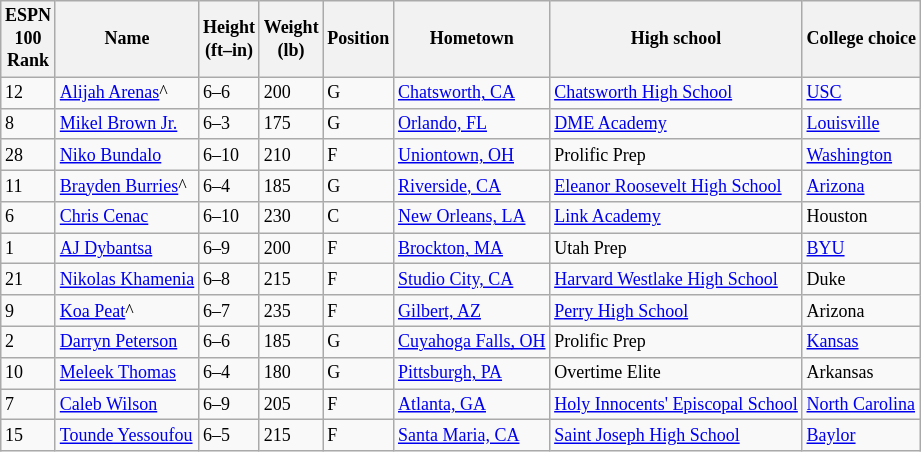<table class="wikitable sortable" style="font-size: 75%" style="width: 75%">
<tr>
<th>ESPN<br> 100 <br> Rank</th>
<th>Name</th>
<th>Height<br>(ft–in)</th>
<th>Weight<br>(lb)</th>
<th>Position</th>
<th>Hometown</th>
<th>High school</th>
<th>College choice</th>
</tr>
<tr>
<td>12</td>
<td><a href='#'>Alijah Arenas</a>^</td>
<td>6–6</td>
<td>200</td>
<td>G</td>
<td><a href='#'>Chatsworth, CA</a></td>
<td><a href='#'>Chatsworth High School</a></td>
<td><a href='#'>USC</a></td>
</tr>
<tr>
<td>8</td>
<td><a href='#'>Mikel Brown Jr.</a></td>
<td>6–3</td>
<td>175</td>
<td>G</td>
<td><a href='#'>Orlando, FL</a></td>
<td><a href='#'>DME Academy</a></td>
<td><a href='#'>Louisville</a></td>
</tr>
<tr>
<td>28</td>
<td><a href='#'>Niko Bundalo</a></td>
<td>6–10</td>
<td>210</td>
<td>F</td>
<td><a href='#'>Uniontown, OH</a></td>
<td>Prolific Prep</td>
<td><a href='#'>Washington</a></td>
</tr>
<tr>
<td>11</td>
<td><a href='#'>Brayden Burries</a>^</td>
<td>6–4</td>
<td>185</td>
<td>G</td>
<td><a href='#'>Riverside, CA</a></td>
<td><a href='#'>Eleanor Roosevelt High School</a></td>
<td><a href='#'>Arizona</a></td>
</tr>
<tr>
<td>6</td>
<td><a href='#'>Chris Cenac</a></td>
<td>6–10</td>
<td>230</td>
<td>C</td>
<td><a href='#'>New Orleans, LA</a></td>
<td><a href='#'>Link Academy</a></td>
<td>Houston</td>
</tr>
<tr>
<td>1</td>
<td><a href='#'>AJ Dybantsa</a></td>
<td>6–9</td>
<td>200</td>
<td>F</td>
<td><a href='#'>Brockton, MA</a></td>
<td>Utah Prep</td>
<td><a href='#'>BYU</a></td>
</tr>
<tr>
<td>21</td>
<td><a href='#'>Nikolas Khamenia</a></td>
<td>6–8</td>
<td>215</td>
<td>F</td>
<td><a href='#'>Studio City, CA</a></td>
<td><a href='#'>Harvard Westlake High School</a></td>
<td>Duke</td>
</tr>
<tr>
<td>9</td>
<td><a href='#'>Koa Peat</a>^</td>
<td>6–7</td>
<td>235</td>
<td>F</td>
<td><a href='#'>Gilbert, AZ</a></td>
<td><a href='#'>Perry High School</a></td>
<td>Arizona</td>
</tr>
<tr>
<td>2</td>
<td><a href='#'>Darryn Peterson</a></td>
<td>6–6</td>
<td>185</td>
<td>G</td>
<td><a href='#'>Cuyahoga Falls, OH</a></td>
<td>Prolific Prep</td>
<td><a href='#'>Kansas</a></td>
</tr>
<tr>
<td>10</td>
<td><a href='#'>Meleek Thomas</a></td>
<td>6–4</td>
<td>180</td>
<td>G</td>
<td><a href='#'>Pittsburgh, PA</a></td>
<td>Overtime Elite</td>
<td>Arkansas</td>
</tr>
<tr>
<td>7</td>
<td><a href='#'>Caleb Wilson</a></td>
<td>6–9</td>
<td>205</td>
<td>F</td>
<td><a href='#'>Atlanta, GA</a></td>
<td><a href='#'>Holy Innocents' Episcopal School</a></td>
<td><a href='#'>North Carolina</a></td>
</tr>
<tr>
<td>15</td>
<td><a href='#'>Tounde Yessoufou</a></td>
<td>6–5</td>
<td>215</td>
<td>F</td>
<td><a href='#'>Santa Maria, CA</a></td>
<td><a href='#'>Saint Joseph High School</a></td>
<td><a href='#'>Baylor</a></td>
</tr>
</table>
